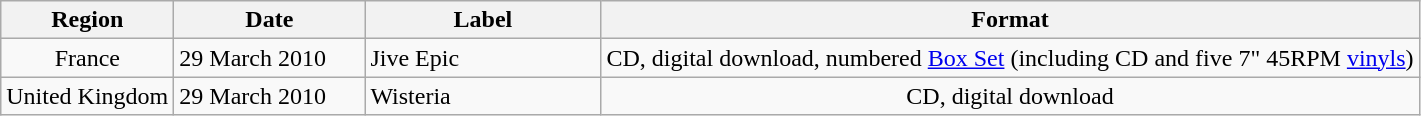<table class="wikitable">
<tr>
<th>Region</th>
<th width="120">Date</th>
<th width="150">Label</th>
<th>Format</th>
</tr>
<tr>
<td rowspan="1" align="center">France</td>
<td>29 March 2010</td>
<td>Jive Epic</td>
<td>CD, digital download, numbered <a href='#'>Box Set</a> (including CD and five 7" 45RPM <a href='#'>vinyls</a>)</td>
</tr>
<tr>
<td align="center">United Kingdom</td>
<td>29 March 2010</td>
<td>Wisteria</td>
<td align="center" rowspan="1">CD, digital download</td>
</tr>
</table>
